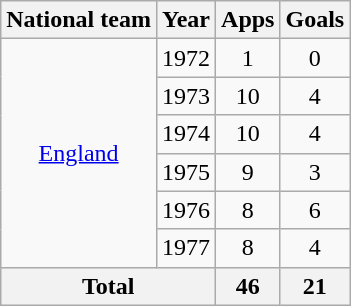<table class="wikitable" style="text-align: center;">
<tr>
<th>National team</th>
<th>Year</th>
<th>Apps</th>
<th>Goals</th>
</tr>
<tr>
<td rowspan="6"><a href='#'>England</a></td>
<td>1972</td>
<td>1</td>
<td>0</td>
</tr>
<tr>
<td>1973</td>
<td>10</td>
<td>4</td>
</tr>
<tr>
<td>1974</td>
<td>10</td>
<td>4</td>
</tr>
<tr>
<td>1975</td>
<td>9</td>
<td>3</td>
</tr>
<tr>
<td>1976</td>
<td>8</td>
<td>6</td>
</tr>
<tr>
<td>1977</td>
<td>8</td>
<td>4</td>
</tr>
<tr>
<th colspan="2">Total</th>
<th>46</th>
<th>21</th>
</tr>
</table>
